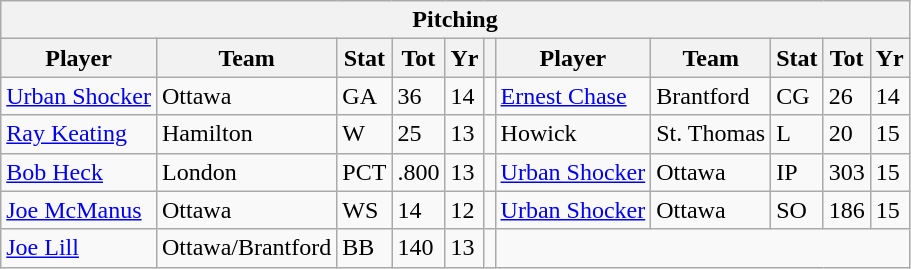<table class="wikitable">
<tr>
<th Colspan=11>Pitching</th>
</tr>
<tr>
<th>Player</th>
<th>Team</th>
<th>Stat</th>
<th>Tot</th>
<th>Yr</th>
<th></th>
<th>Player</th>
<th>Team</th>
<th>Stat</th>
<th>Tot</th>
<th>Yr</th>
</tr>
<tr>
<td><a href='#'>Urban Shocker</a></td>
<td>Ottawa</td>
<td>GA</td>
<td>36</td>
<td>14</td>
<td></td>
<td><a href='#'>Ernest Chase</a></td>
<td>Brantford</td>
<td>CG</td>
<td>26</td>
<td>14</td>
</tr>
<tr>
<td><a href='#'>Ray Keating</a></td>
<td>Hamilton</td>
<td>W</td>
<td>25</td>
<td>13</td>
<td></td>
<td>Howick</td>
<td>St. Thomas</td>
<td>L</td>
<td>20</td>
<td>15</td>
</tr>
<tr>
<td><a href='#'>Bob Heck</a></td>
<td>London</td>
<td>PCT</td>
<td>.800</td>
<td>13</td>
<td></td>
<td><a href='#'>Urban Shocker</a></td>
<td>Ottawa</td>
<td>IP</td>
<td>303</td>
<td>15</td>
</tr>
<tr>
<td><a href='#'>Joe McManus</a></td>
<td>Ottawa</td>
<td>WS</td>
<td>14</td>
<td>12</td>
<td></td>
<td><a href='#'>Urban Shocker</a></td>
<td>Ottawa</td>
<td>SO</td>
<td>186</td>
<td>15</td>
</tr>
<tr>
<td><a href='#'>Joe Lill</a></td>
<td>Ottawa/Brantford</td>
<td>BB</td>
<td>140</td>
<td>13</td>
<td></td>
</tr>
</table>
